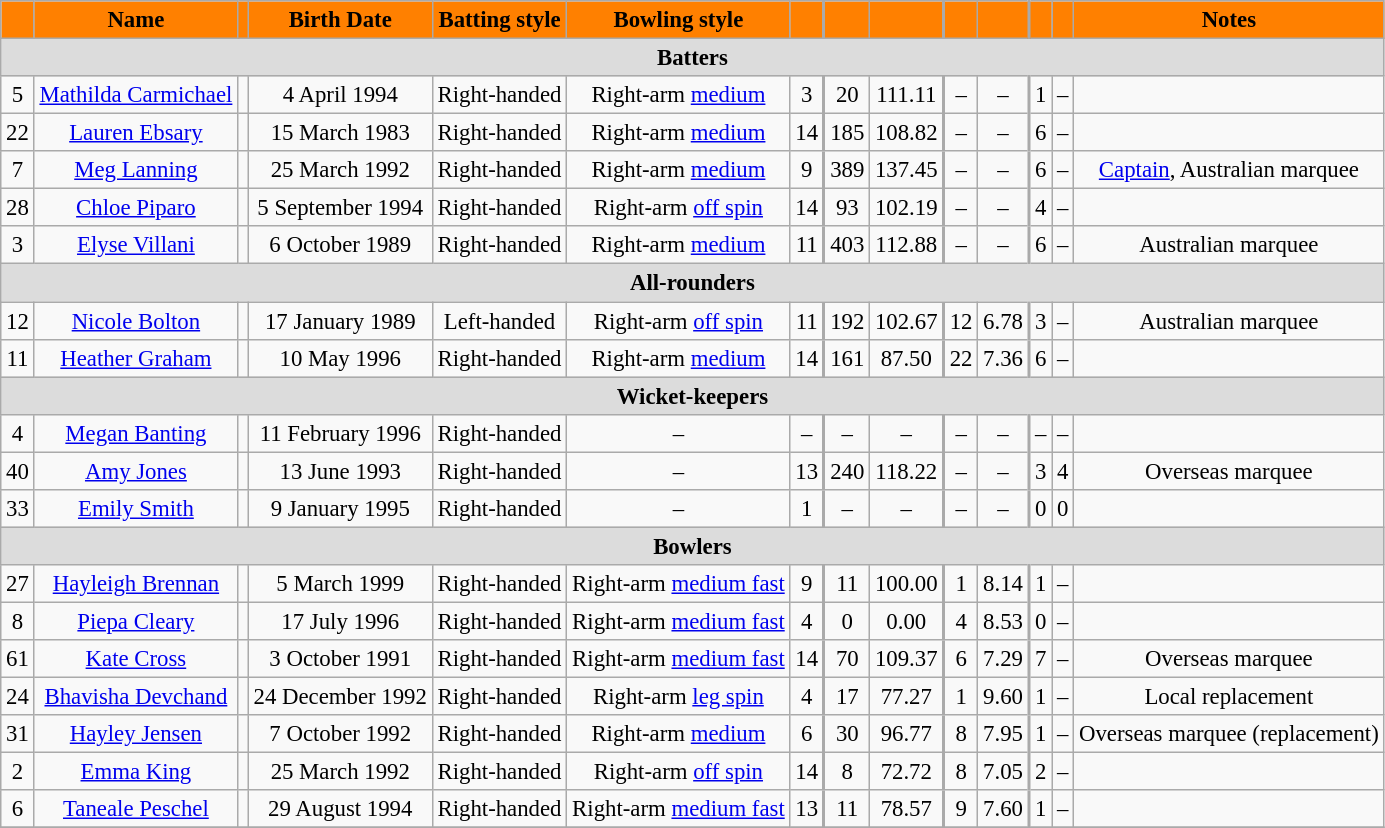<table class="wikitable" style="font-size:95%;">
<tr>
<th style="background:#ff8000; color:black;"></th>
<th style="background:#ff8000; color:black;">Name</th>
<th style="background:#ff8000; color:black;"></th>
<th style="background:#ff8000; color:black;">Birth Date</th>
<th style="background:#ff8000; color:black;">Batting style</th>
<th style="background:#ff8000; color:black;">Bowling style</th>
<th style="background:#ff8000; color:black;"></th>
<th style="background:#ff8000; color:black; border-left-width: 2px;"></th>
<th style="background:#ff8000; color:black;"></th>
<th style="background:#ff8000; color:black; border-left-width: 2px;"></th>
<th style="background:#ff8000; color:black;"></th>
<th style="background:#ff8000; color:black; border-left-width: 2px;"></th>
<th style="background:#ff8000; color:black;"></th>
<th style="background:#ff8000; color:black;">Notes</th>
</tr>
<tr>
<th colspan="14" style="background: #DCDCDC; text-align:center;">Batters</th>
</tr>
<tr align="center">
<td>5</td>
<td><a href='#'>Mathilda Carmichael</a></td>
<td></td>
<td>4 April 1994</td>
<td>Right-handed</td>
<td>Right-arm <a href='#'>medium</a></td>
<td>3</td>
<td style="border-left-width: 2px">20</td>
<td>111.11</td>
<td style="border-left-width: 2px">–</td>
<td>–</td>
<td style="border-left-width: 2px">1</td>
<td>–</td>
<td></td>
</tr>
<tr align="center">
<td>22</td>
<td><a href='#'>Lauren Ebsary</a></td>
<td></td>
<td>15 March 1983</td>
<td>Right-handed</td>
<td>Right-arm <a href='#'>medium</a></td>
<td>14</td>
<td style="border-left-width: 2px">185</td>
<td>108.82</td>
<td style="border-left-width: 2px">–</td>
<td>–</td>
<td style="border-left-width: 2px">6</td>
<td>–</td>
<td></td>
</tr>
<tr align="center">
<td>7</td>
<td><a href='#'>Meg Lanning</a></td>
<td></td>
<td>25 March 1992</td>
<td>Right-handed</td>
<td>Right-arm <a href='#'>medium</a></td>
<td>9</td>
<td style="border-left-width: 2px">389</td>
<td>137.45</td>
<td style="border-left-width: 2px">–</td>
<td>–</td>
<td style="border-left-width: 2px">6</td>
<td>–</td>
<td><a href='#'>Captain</a>, Australian marquee</td>
</tr>
<tr align="center">
<td>28</td>
<td><a href='#'>Chloe Piparo</a></td>
<td></td>
<td>5 September 1994</td>
<td>Right-handed</td>
<td>Right-arm <a href='#'>off spin</a></td>
<td>14</td>
<td style="border-left-width: 2px">93</td>
<td>102.19</td>
<td style="border-left-width: 2px">–</td>
<td>–</td>
<td style="border-left-width: 2px">4</td>
<td>–</td>
<td></td>
</tr>
<tr align="center">
<td>3</td>
<td><a href='#'>Elyse Villani</a></td>
<td></td>
<td>6 October 1989</td>
<td>Right-handed</td>
<td>Right-arm <a href='#'>medium</a></td>
<td>11</td>
<td style="border-left-width: 2px">403</td>
<td>112.88</td>
<td style="border-left-width: 2px">–</td>
<td>–</td>
<td style="border-left-width: 2px">6</td>
<td>–</td>
<td>Australian marquee</td>
</tr>
<tr>
<th colspan="14" style="background: #DCDCDC; text-align:center;">All-rounders</th>
</tr>
<tr align="center">
<td>12</td>
<td><a href='#'>Nicole Bolton</a></td>
<td></td>
<td>17 January 1989</td>
<td>Left-handed</td>
<td>Right-arm <a href='#'>off spin</a></td>
<td>11</td>
<td style="border-left-width: 2px">192</td>
<td>102.67</td>
<td style="border-left-width: 2px">12</td>
<td>6.78</td>
<td style="border-left-width: 2px">3</td>
<td>–</td>
<td>Australian marquee</td>
</tr>
<tr align="center">
<td>11</td>
<td><a href='#'>Heather Graham</a></td>
<td></td>
<td>10 May 1996</td>
<td>Right-handed</td>
<td>Right-arm <a href='#'>medium</a></td>
<td>14</td>
<td style="border-left-width: 2px">161</td>
<td>87.50</td>
<td style="border-left-width: 2px">22</td>
<td>7.36</td>
<td style="border-left-width: 2px">6</td>
<td>–</td>
<td></td>
</tr>
<tr>
<th colspan="14" style="background: #DCDCDC; text-align:center;">Wicket-keepers</th>
</tr>
<tr align="center">
<td>4</td>
<td><a href='#'>Megan Banting</a></td>
<td></td>
<td>11 February 1996</td>
<td>Right-handed</td>
<td>–</td>
<td>–</td>
<td style="border-left-width: 2px">–</td>
<td>–</td>
<td style="border-left-width: 2px">–</td>
<td>–</td>
<td style="border-left-width: 2px">–</td>
<td>–</td>
<td></td>
</tr>
<tr align="center">
<td>40</td>
<td><a href='#'>Amy Jones</a></td>
<td></td>
<td>13 June 1993</td>
<td>Right-handed</td>
<td>–</td>
<td>13</td>
<td style="border-left-width: 2px">240</td>
<td>118.22</td>
<td style="border-left-width: 2px">–</td>
<td>–</td>
<td style="border-left-width: 2px">3</td>
<td>4</td>
<td>Overseas marquee</td>
</tr>
<tr align="center">
<td>33</td>
<td><a href='#'>Emily Smith</a></td>
<td></td>
<td>9 January 1995</td>
<td>Right-handed</td>
<td>–</td>
<td>1</td>
<td style="border-left-width: 2px">–</td>
<td>–</td>
<td style="border-left-width: 2px">–</td>
<td>–</td>
<td style="border-left-width: 2px">0</td>
<td>0</td>
<td></td>
</tr>
<tr>
<th colspan="14" style="background: #DCDCDC; text-align:center;">Bowlers</th>
</tr>
<tr align="center">
<td>27</td>
<td><a href='#'>Hayleigh Brennan</a></td>
<td></td>
<td>5 March 1999</td>
<td>Right-handed</td>
<td>Right-arm <a href='#'>medium fast</a></td>
<td>9</td>
<td style="border-left-width: 2px">11</td>
<td>100.00</td>
<td style="border-left-width: 2px">1</td>
<td>8.14</td>
<td style="border-left-width: 2px">1</td>
<td>–</td>
<td></td>
</tr>
<tr align="center">
<td>8</td>
<td><a href='#'>Piepa Cleary</a></td>
<td></td>
<td>17 July 1996</td>
<td>Right-handed</td>
<td>Right-arm <a href='#'>medium fast</a></td>
<td>4</td>
<td style="border-left-width: 2px">0</td>
<td>0.00</td>
<td style="border-left-width: 2px">4</td>
<td>8.53</td>
<td style="border-left-width: 2px">0</td>
<td>–</td>
<td></td>
</tr>
<tr align="center">
<td>61</td>
<td><a href='#'>Kate Cross</a></td>
<td></td>
<td>3 October 1991</td>
<td>Right-handed</td>
<td>Right-arm <a href='#'>medium fast</a></td>
<td>14</td>
<td style="border-left-width: 2px">70</td>
<td>109.37</td>
<td style="border-left-width: 2px">6</td>
<td>7.29</td>
<td style="border-left-width: 2px">7</td>
<td>–</td>
<td>Overseas marquee</td>
</tr>
<tr align="center">
<td>24</td>
<td><a href='#'>Bhavisha Devchand</a></td>
<td></td>
<td>24 December 1992</td>
<td>Right-handed</td>
<td>Right-arm <a href='#'>leg spin</a></td>
<td>4</td>
<td style="border-left-width: 2px">17</td>
<td>77.27</td>
<td style="border-left-width: 2px">1</td>
<td>9.60</td>
<td style="border-left-width: 2px">1</td>
<td>–</td>
<td>Local replacement</td>
</tr>
<tr align="center">
<td>31</td>
<td><a href='#'>Hayley Jensen</a></td>
<td></td>
<td>7 October 1992</td>
<td>Right-handed</td>
<td>Right-arm <a href='#'>medium</a></td>
<td>6</td>
<td style="border-left-width: 2px">30</td>
<td>96.77</td>
<td style="border-left-width: 2px">8</td>
<td>7.95</td>
<td style="border-left-width: 2px">1</td>
<td>–</td>
<td>Overseas marquee (replacement)</td>
</tr>
<tr align="center">
<td>2</td>
<td><a href='#'>Emma King</a></td>
<td></td>
<td>25 March 1992</td>
<td>Right-handed</td>
<td>Right-arm <a href='#'>off spin</a></td>
<td>14</td>
<td style="border-left-width: 2px">8</td>
<td>72.72</td>
<td style="border-left-width: 2px">8</td>
<td>7.05</td>
<td style="border-left-width: 2px">2</td>
<td>–</td>
<td></td>
</tr>
<tr align="center">
<td>6</td>
<td><a href='#'>Taneale Peschel</a></td>
<td></td>
<td>29 August 1994</td>
<td>Right-handed</td>
<td>Right-arm <a href='#'>medium fast</a></td>
<td>13</td>
<td style="border-left-width: 2px">11</td>
<td>78.57</td>
<td style="border-left-width: 2px">9</td>
<td>7.60</td>
<td style="border-left-width: 2px">1</td>
<td>–</td>
<td></td>
</tr>
<tr>
</tr>
</table>
